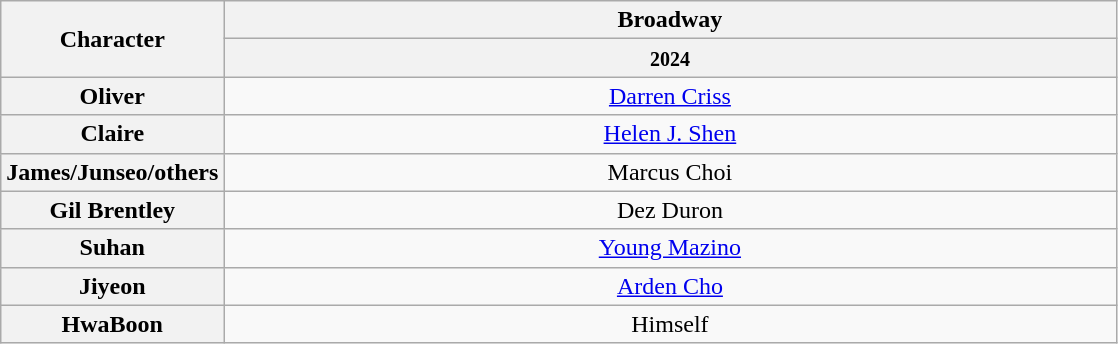<table class="wikitable" style="width:100;">
<tr>
<th rowspan="2" width="20%">Character</th>
<th>Broadway</th>
</tr>
<tr>
<th><small>2024</small></th>
</tr>
<tr>
<th>Oliver</th>
<td align="center"><a href='#'>Darren Criss</a></td>
</tr>
<tr>
<th>Claire</th>
<td align="center"><a href='#'>Helen J. Shen</a></td>
</tr>
<tr>
<th>James/Junseo/others</th>
<td align="center">Marcus Choi</td>
</tr>
<tr>
<th>Gil Brentley</th>
<td align="center">Dez Duron</td>
</tr>
<tr>
<th>Suhan</th>
<td align="center"><a href='#'>Young Mazino</a></td>
</tr>
<tr>
<th>Jiyeon</th>
<td align="center"><a href='#'>Arden Cho</a></td>
</tr>
<tr>
<th>HwaBoon</th>
<td align="center">Himself</td>
</tr>
</table>
